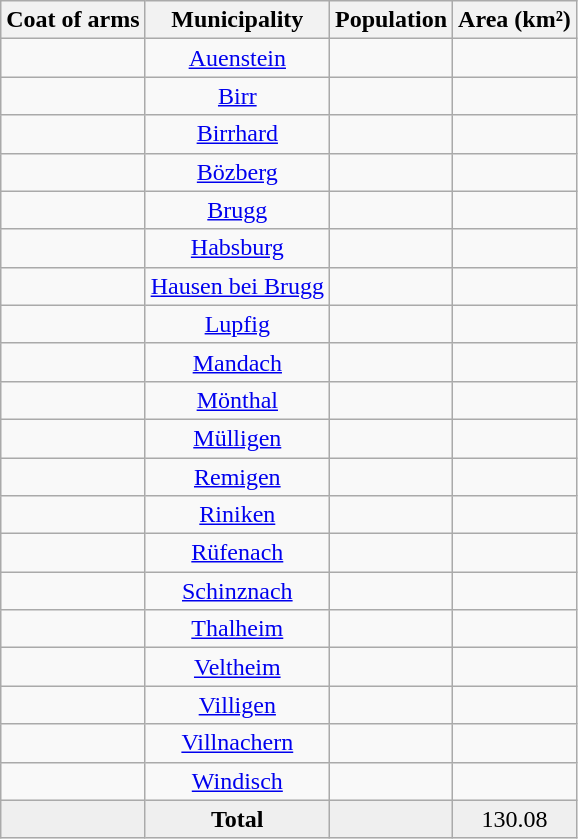<table class="wikitable">
<tr>
<th>Coat of arms</th>
<th>Municipality</th>
<th>Population <small><br></small></th>
<th>Area (km²)<small></small></th>
</tr>
<tr>
<td></td>
<td align="center"><a href='#'>Auenstein</a></td>
<td align="center"></td>
<td align="center"></td>
</tr>
<tr>
<td></td>
<td align="center"><a href='#'>Birr</a></td>
<td align="center"></td>
<td align="center"></td>
</tr>
<tr>
<td></td>
<td align="center"><a href='#'>Birrhard</a></td>
<td align="center"></td>
<td align="center"></td>
</tr>
<tr>
<td></td>
<td align="center"><a href='#'>Bözberg</a></td>
<td align="center"></td>
<td align="center"></td>
</tr>
<tr>
<td></td>
<td align="center"><a href='#'>Brugg</a></td>
<td align="center"></td>
<td align="center"></td>
</tr>
<tr>
<td></td>
<td align="center"><a href='#'>Habsburg</a></td>
<td align="center"></td>
<td align="center"></td>
</tr>
<tr>
<td></td>
<td align="center"><a href='#'>Hausen bei Brugg</a></td>
<td align="center"></td>
<td align="center"></td>
</tr>
<tr>
<td></td>
<td align="center"><a href='#'>Lupfig</a></td>
<td align="center"></td>
<td align="center"></td>
</tr>
<tr>
<td></td>
<td align="center"><a href='#'>Mandach</a></td>
<td align="center"></td>
<td align="center"></td>
</tr>
<tr>
<td></td>
<td align="center"><a href='#'>Mönthal</a></td>
<td align="center"></td>
<td align="center"></td>
</tr>
<tr>
<td></td>
<td align="center"><a href='#'>Mülligen</a></td>
<td align="center"></td>
<td align="center"></td>
</tr>
<tr>
<td></td>
<td align="center"><a href='#'>Remigen</a></td>
<td align="center"></td>
<td align="center"></td>
</tr>
<tr>
<td></td>
<td align="center"><a href='#'>Riniken</a></td>
<td align="center"></td>
<td align="center"></td>
</tr>
<tr>
<td></td>
<td align="center"><a href='#'>Rüfenach</a></td>
<td align="center"></td>
<td align="center"></td>
</tr>
<tr>
<td></td>
<td align="center"><a href='#'>Schinznach</a></td>
<td align="center"></td>
<td align="center"></td>
</tr>
<tr>
<td></td>
<td align="center"><a href='#'>Thalheim</a></td>
<td align="center"></td>
<td align="center"></td>
</tr>
<tr>
<td></td>
<td align="center"><a href='#'>Veltheim</a></td>
<td align="center"></td>
<td align="center"></td>
</tr>
<tr>
<td></td>
<td align="center"><a href='#'>Villigen</a></td>
<td align="center"></td>
<td align="center"></td>
</tr>
<tr>
<td></td>
<td align="center"><a href='#'>Villnachern</a></td>
<td align="center"></td>
<td align="center"></td>
</tr>
<tr>
<td></td>
<td align="center"><a href='#'>Windisch</a></td>
<td align="center"></td>
<td align="center"></td>
</tr>
<tr style="background-color:#EFEFEF;">
<td align="center"></td>
<td align="center"><strong>Total</strong></td>
<td align="center"></td>
<td align="center">130.08</td>
</tr>
</table>
